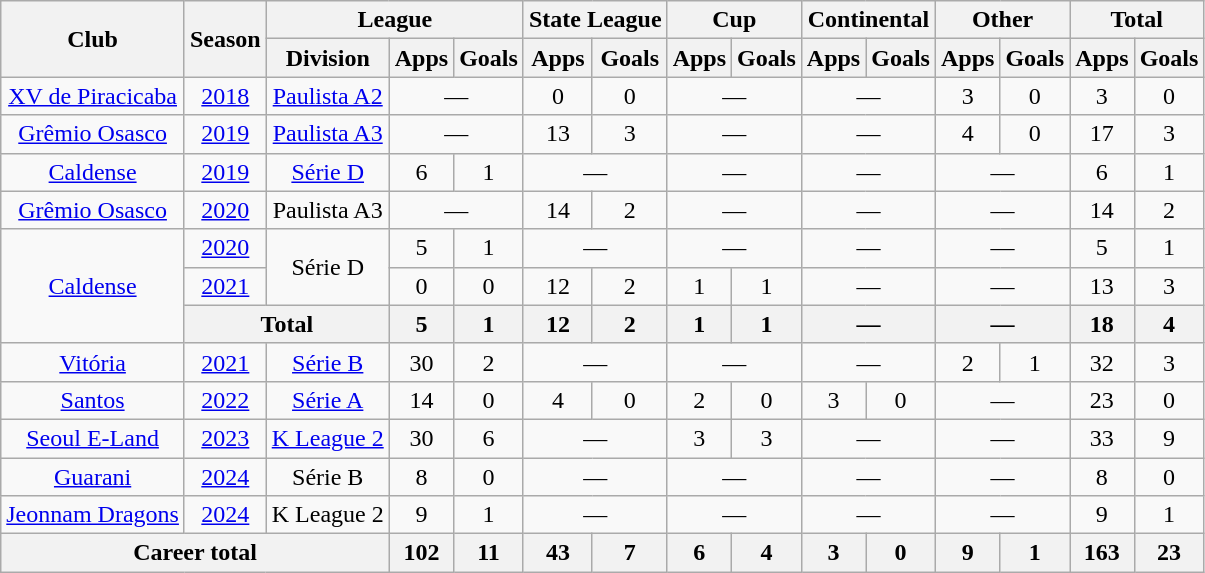<table class="wikitable" style="text-align: center;">
<tr>
<th rowspan="2">Club</th>
<th rowspan="2">Season</th>
<th colspan="3">League</th>
<th colspan="2">State League</th>
<th colspan="2">Cup</th>
<th colspan="2">Continental</th>
<th colspan="2">Other</th>
<th colspan="2">Total</th>
</tr>
<tr>
<th>Division</th>
<th>Apps</th>
<th>Goals</th>
<th>Apps</th>
<th>Goals</th>
<th>Apps</th>
<th>Goals</th>
<th>Apps</th>
<th>Goals</th>
<th>Apps</th>
<th>Goals</th>
<th>Apps</th>
<th>Goals</th>
</tr>
<tr>
<td valign="center"><a href='#'>XV de Piracicaba</a></td>
<td><a href='#'>2018</a></td>
<td><a href='#'>Paulista A2</a></td>
<td colspan="2">—</td>
<td>0</td>
<td>0</td>
<td colspan="2">—</td>
<td colspan="2">—</td>
<td>3</td>
<td>0</td>
<td>3</td>
<td>0</td>
</tr>
<tr>
<td valign="center"><a href='#'>Grêmio Osasco</a></td>
<td><a href='#'>2019</a></td>
<td><a href='#'>Paulista A3</a></td>
<td colspan="2">—</td>
<td>13</td>
<td>3</td>
<td colspan="2">—</td>
<td colspan="2">—</td>
<td>4</td>
<td>0</td>
<td>17</td>
<td>3</td>
</tr>
<tr>
<td valign="center"><a href='#'>Caldense</a></td>
<td><a href='#'>2019</a></td>
<td><a href='#'>Série D</a></td>
<td>6</td>
<td>1</td>
<td colspan="2">—</td>
<td colspan="2">—</td>
<td colspan="2">—</td>
<td colspan="2">—</td>
<td>6</td>
<td>1</td>
</tr>
<tr>
<td valign="center"><a href='#'>Grêmio Osasco</a></td>
<td><a href='#'>2020</a></td>
<td>Paulista A3</td>
<td colspan="2">—</td>
<td>14</td>
<td>2</td>
<td colspan="2">—</td>
<td colspan="2">—</td>
<td colspan="2">—</td>
<td>14</td>
<td>2</td>
</tr>
<tr>
<td rowspan="3" valign="center"><a href='#'>Caldense</a></td>
<td><a href='#'>2020</a></td>
<td rowspan="2">Série D</td>
<td>5</td>
<td>1</td>
<td colspan="2">—</td>
<td colspan="2">—</td>
<td colspan="2">—</td>
<td colspan="2">—</td>
<td>5</td>
<td>1</td>
</tr>
<tr>
<td><a href='#'>2021</a></td>
<td>0</td>
<td>0</td>
<td>12</td>
<td>2</td>
<td>1</td>
<td>1</td>
<td colspan="2">—</td>
<td colspan="2">—</td>
<td>13</td>
<td>3</td>
</tr>
<tr>
<th colspan="2">Total</th>
<th>5</th>
<th>1</th>
<th>12</th>
<th>2</th>
<th>1</th>
<th>1</th>
<th colspan="2">—</th>
<th colspan="2">—</th>
<th>18</th>
<th>4</th>
</tr>
<tr>
<td valign="center"><a href='#'>Vitória</a></td>
<td><a href='#'>2021</a></td>
<td><a href='#'>Série B</a></td>
<td>30</td>
<td>2</td>
<td colspan="2">—</td>
<td colspan="2">—</td>
<td colspan="2">—</td>
<td>2</td>
<td>1</td>
<td>32</td>
<td>3</td>
</tr>
<tr>
<td valign="center"><a href='#'>Santos</a></td>
<td><a href='#'>2022</a></td>
<td><a href='#'>Série A</a></td>
<td>14</td>
<td>0</td>
<td>4</td>
<td>0</td>
<td>2</td>
<td>0</td>
<td>3</td>
<td>0</td>
<td colspan="2">—</td>
<td>23</td>
<td>0</td>
</tr>
<tr>
<td valign="center"><a href='#'>Seoul E-Land</a></td>
<td><a href='#'>2023</a></td>
<td><a href='#'>K League 2</a></td>
<td>30</td>
<td>6</td>
<td colspan="2">—</td>
<td>3</td>
<td>3</td>
<td colspan="2">—</td>
<td colspan="2">—</td>
<td>33</td>
<td>9</td>
</tr>
<tr>
<td valign="center"><a href='#'>Guarani</a></td>
<td><a href='#'>2024</a></td>
<td>Série B</td>
<td>8</td>
<td>0</td>
<td colspan="2">—</td>
<td colspan="2">—</td>
<td colspan="2">—</td>
<td colspan="2">—</td>
<td>8</td>
<td>0</td>
</tr>
<tr>
<td valign="center"><a href='#'>Jeonnam Dragons</a></td>
<td><a href='#'>2024</a></td>
<td>K League 2</td>
<td>9</td>
<td>1</td>
<td colspan="2">—</td>
<td colspan="2">—</td>
<td colspan="2">—</td>
<td colspan="2">—</td>
<td>9</td>
<td>1</td>
</tr>
<tr>
<th colspan="3"><strong>Career total</strong></th>
<th>102</th>
<th>11</th>
<th>43</th>
<th>7</th>
<th>6</th>
<th>4</th>
<th>3</th>
<th>0</th>
<th>9</th>
<th>1</th>
<th>163</th>
<th>23</th>
</tr>
</table>
